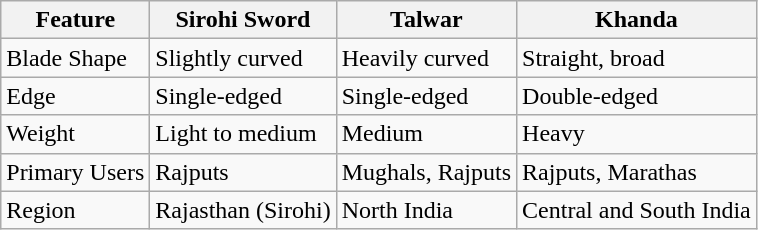<table class="wikitable">
<tr>
<th>Feature</th>
<th>Sirohi Sword</th>
<th>Talwar</th>
<th>Khanda</th>
</tr>
<tr>
<td>Blade Shape</td>
<td>Slightly curved</td>
<td>Heavily curved</td>
<td>Straight, broad</td>
</tr>
<tr>
<td>Edge</td>
<td>Single-edged</td>
<td>Single-edged</td>
<td>Double-edged</td>
</tr>
<tr>
<td>Weight</td>
<td>Light to medium</td>
<td>Medium</td>
<td>Heavy</td>
</tr>
<tr>
<td>Primary Users</td>
<td>Rajputs</td>
<td>Mughals, Rajputs</td>
<td>Rajputs, Marathas</td>
</tr>
<tr>
<td>Region</td>
<td>Rajasthan (Sirohi)</td>
<td>North India</td>
<td>Central and South India</td>
</tr>
</table>
